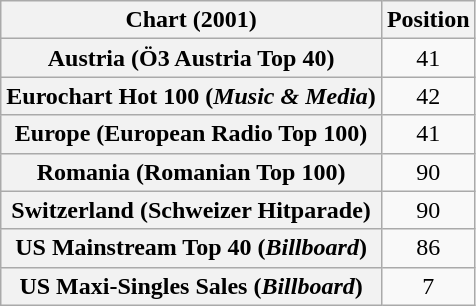<table class="wikitable sortable plainrowheaders" style="text-align:center">
<tr>
<th>Chart (2001)</th>
<th>Position</th>
</tr>
<tr>
<th scope="row">Austria (Ö3 Austria Top 40)</th>
<td>41</td>
</tr>
<tr>
<th scope="row">Eurochart Hot 100 (<em>Music & Media</em>)</th>
<td>42</td>
</tr>
<tr>
<th scope="row">Europe (European Radio Top 100)</th>
<td>41</td>
</tr>
<tr>
<th scope="row">Romania (Romanian Top 100)</th>
<td>90</td>
</tr>
<tr>
<th scope="row">Switzerland (Schweizer Hitparade)</th>
<td>90</td>
</tr>
<tr>
<th scope="row">US Mainstream Top 40 (<em>Billboard</em>)</th>
<td>86</td>
</tr>
<tr>
<th scope="row">US Maxi-Singles Sales (<em>Billboard</em>)</th>
<td>7</td>
</tr>
</table>
